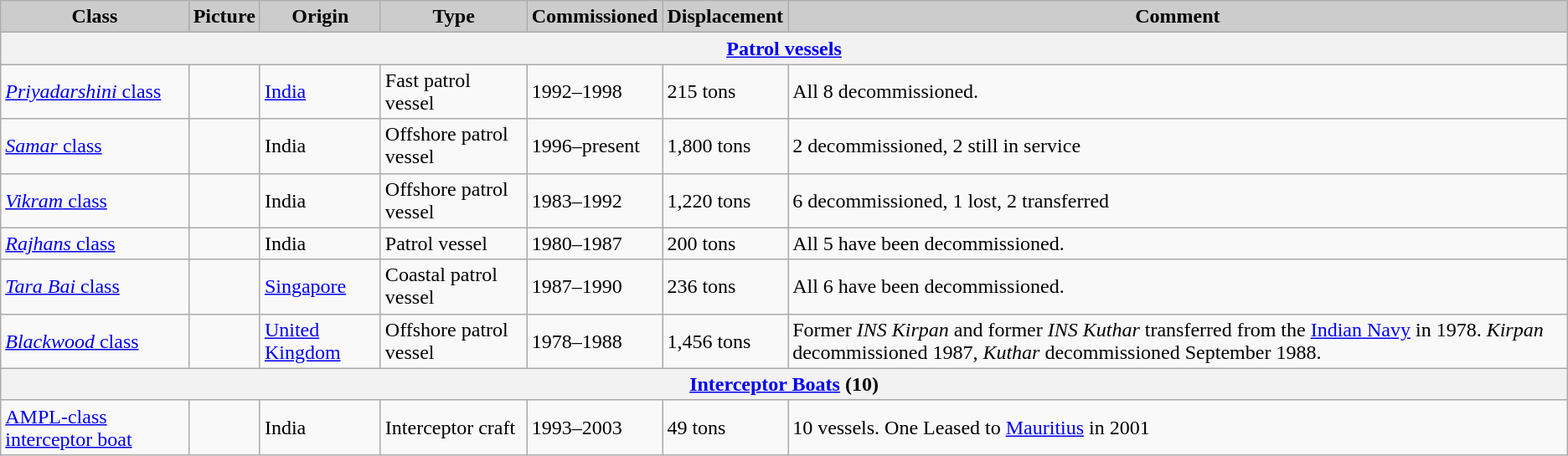<table class="wikitable">
<tr>
<th style="background:#ccc;">Class</th>
<th style="background:#ccc;">Picture</th>
<th style="background:#ccc;">Origin</th>
<th style="background:#ccc;">Type</th>
<th style="background:#ccc;">Commissioned</th>
<th style="background:#ccc;">Displacement</th>
<th style="background:#ccc;">Comment</th>
</tr>
<tr>
<th colspan="7" style="background: :#ccc;"><a href='#'>Patrol vessels</a></th>
</tr>
<tr>
<td><a href='#'><em>Priyadarshini</em> class</a></td>
<td></td>
<td><a href='#'>India</a></td>
<td>Fast patrol vessel</td>
<td>1992–1998</td>
<td>215 tons</td>
<td>All 8 decommissioned.</td>
</tr>
<tr>
<td><a href='#'><em>Samar</em> class</a></td>
<td></td>
<td>India</td>
<td>Offshore patrol vessel</td>
<td>1996–present</td>
<td>1,800 tons</td>
<td>2 decommissioned, 2 still in service</td>
</tr>
<tr>
<td><a href='#'><em>Vikram</em> class</a></td>
<td></td>
<td>India</td>
<td>Offshore patrol vessel</td>
<td>1983–1992</td>
<td>1,220 tons</td>
<td>6 decommissioned, 1 lost, 2 transferred</td>
</tr>
<tr>
<td><a href='#'><em>Rajhans</em> class</a></td>
<td></td>
<td>India</td>
<td>Patrol vessel</td>
<td>1980–1987</td>
<td>200 tons</td>
<td>All 5 have been decommissioned.</td>
</tr>
<tr>
<td><a href='#'><em>Tara Bai</em> class</a></td>
<td></td>
<td><a href='#'>Singapore</a></td>
<td>Coastal patrol vessel</td>
<td>1987–1990</td>
<td>236 tons</td>
<td>All 6 have been decommissioned.</td>
</tr>
<tr>
<td><a href='#'><em>Blackwood</em> class</a></td>
<td></td>
<td><a href='#'>United Kingdom</a></td>
<td>Offshore patrol vessel</td>
<td>1978–1988</td>
<td>1,456 tons</td>
<td>Former <em>INS Kirpan</em> and former <em>INS Kuthar</em> transferred from the <a href='#'>Indian Navy</a> in 1978. <em>Kirpan</em> decommissioned 1987, <em>Kuthar</em> decommissioned September 1988.</td>
</tr>
<tr>
<th colspan="7" style="background: :#ccc;"><a href='#'>Interceptor Boats</a> (10)</th>
</tr>
<tr>
<td><a href='#'>AMPL-class interceptor boat</a></td>
<td></td>
<td>India</td>
<td>Interceptor craft</td>
<td>1993–2003</td>
<td>49 tons</td>
<td>10 vessels. One Leased to <a href='#'>Mauritius</a> in 2001</td>
</tr>
</table>
